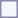<table style="border:1px solid #8888aa; background-color:#f7f8ff; padding:5px; font-size:95%; margin: 0px 12px 12px 0px;">
</table>
